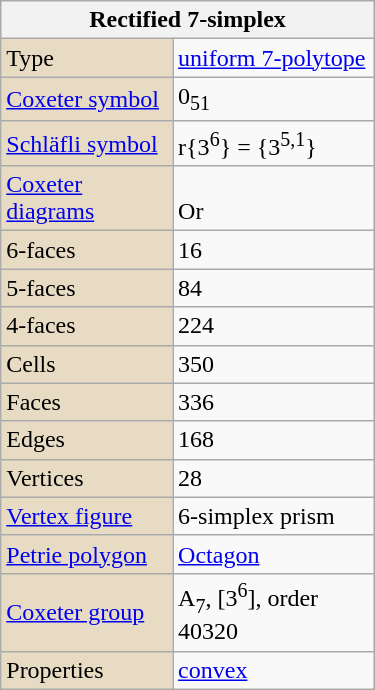<table class="wikitable" align="right" style="margin-left:10px" width="250">
<tr>
<th bgcolor=#e7dcc3 colspan=2>Rectified 7-simplex</th>
</tr>
<tr>
<td bgcolor=#e7dcc3>Type</td>
<td><a href='#'>uniform 7-polytope</a></td>
</tr>
<tr>
<td bgcolor=#e7dcc3><a href='#'>Coxeter symbol</a></td>
<td>0<sub>51</sub></td>
</tr>
<tr>
<td bgcolor=#e7dcc3><a href='#'>Schläfli symbol</a></td>
<td>r{3<sup>6</sup>} = {3<sup>5,1</sup>}<br></td>
</tr>
<tr>
<td bgcolor=#e7dcc3><a href='#'>Coxeter diagrams</a></td>
<td><br>Or </td>
</tr>
<tr>
<td bgcolor=#e7dcc3>6-faces</td>
<td>16</td>
</tr>
<tr>
<td bgcolor=#e7dcc3>5-faces</td>
<td>84</td>
</tr>
<tr>
<td bgcolor=#e7dcc3>4-faces</td>
<td>224</td>
</tr>
<tr>
<td bgcolor=#e7dcc3>Cells</td>
<td>350</td>
</tr>
<tr>
<td bgcolor=#e7dcc3>Faces</td>
<td>336</td>
</tr>
<tr>
<td bgcolor=#e7dcc3>Edges</td>
<td>168</td>
</tr>
<tr>
<td bgcolor=#e7dcc3>Vertices</td>
<td>28</td>
</tr>
<tr>
<td bgcolor=#e7dcc3><a href='#'>Vertex figure</a></td>
<td>6-simplex prism</td>
</tr>
<tr>
<td bgcolor=#e7dcc3><a href='#'>Petrie polygon</a></td>
<td><a href='#'>Octagon</a></td>
</tr>
<tr>
<td bgcolor=#e7dcc3><a href='#'>Coxeter group</a></td>
<td>A<sub>7</sub>, [3<sup>6</sup>], order 40320</td>
</tr>
<tr>
<td bgcolor=#e7dcc3>Properties</td>
<td><a href='#'>convex</a></td>
</tr>
</table>
